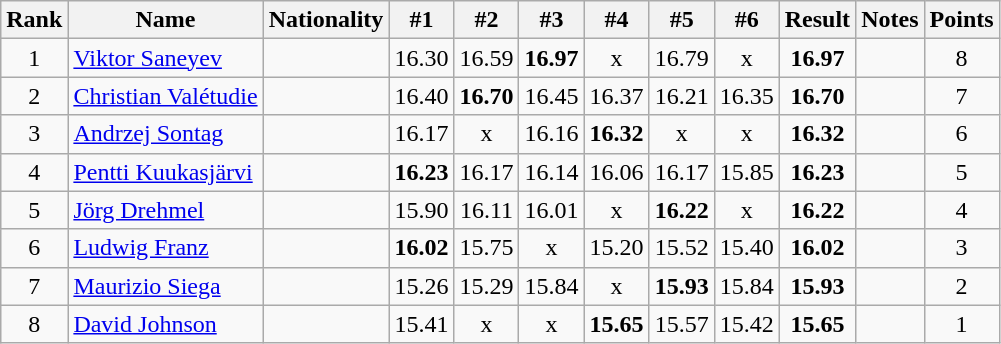<table class="wikitable sortable" style="text-align:center">
<tr>
<th>Rank</th>
<th>Name</th>
<th>Nationality</th>
<th>#1</th>
<th>#2</th>
<th>#3</th>
<th>#4</th>
<th>#5</th>
<th>#6</th>
<th>Result</th>
<th>Notes</th>
<th>Points</th>
</tr>
<tr>
<td>1</td>
<td align=left><a href='#'>Viktor Saneyev</a></td>
<td align=left></td>
<td>16.30</td>
<td>16.59</td>
<td><strong>16.97</strong></td>
<td>x</td>
<td>16.79</td>
<td>x</td>
<td><strong>16.97</strong></td>
<td></td>
<td>8</td>
</tr>
<tr>
<td>2</td>
<td align=left><a href='#'>Christian Valétudie</a></td>
<td align=left></td>
<td>16.40</td>
<td><strong>16.70</strong></td>
<td>16.45</td>
<td>16.37</td>
<td>16.21</td>
<td>16.35</td>
<td><strong>16.70</strong></td>
<td></td>
<td>7</td>
</tr>
<tr>
<td>3</td>
<td align=left><a href='#'>Andrzej Sontag</a></td>
<td align=left></td>
<td>16.17</td>
<td>x</td>
<td>16.16</td>
<td><strong>16.32</strong></td>
<td>x</td>
<td>x</td>
<td><strong>16.32</strong></td>
<td></td>
<td>6</td>
</tr>
<tr>
<td>4</td>
<td align=left><a href='#'>Pentti Kuukasjärvi</a></td>
<td align=left></td>
<td><strong>16.23</strong></td>
<td>16.17</td>
<td>16.14</td>
<td>16.06</td>
<td>16.17</td>
<td>15.85</td>
<td><strong>16.23</strong></td>
<td></td>
<td>5</td>
</tr>
<tr>
<td>5</td>
<td align=left><a href='#'>Jörg Drehmel</a></td>
<td align=left></td>
<td>15.90</td>
<td>16.11</td>
<td>16.01</td>
<td>x</td>
<td><strong>16.22</strong></td>
<td>x</td>
<td><strong>16.22</strong></td>
<td></td>
<td>4</td>
</tr>
<tr>
<td>6</td>
<td align=left><a href='#'>Ludwig Franz</a></td>
<td align=left></td>
<td><strong>16.02</strong></td>
<td>15.75</td>
<td>x</td>
<td>15.20</td>
<td>15.52</td>
<td>15.40</td>
<td><strong>16.02</strong></td>
<td></td>
<td>3</td>
</tr>
<tr>
<td>7</td>
<td align=left><a href='#'>Maurizio Siega</a></td>
<td align=left></td>
<td>15.26</td>
<td>15.29</td>
<td>15.84</td>
<td>x</td>
<td><strong>15.93</strong></td>
<td>15.84</td>
<td><strong>15.93</strong></td>
<td></td>
<td>2</td>
</tr>
<tr>
<td>8</td>
<td align=left><a href='#'>David Johnson</a></td>
<td align=left></td>
<td>15.41</td>
<td>x</td>
<td>x</td>
<td><strong>15.65</strong></td>
<td>15.57</td>
<td>15.42</td>
<td><strong>15.65</strong></td>
<td></td>
<td>1</td>
</tr>
</table>
